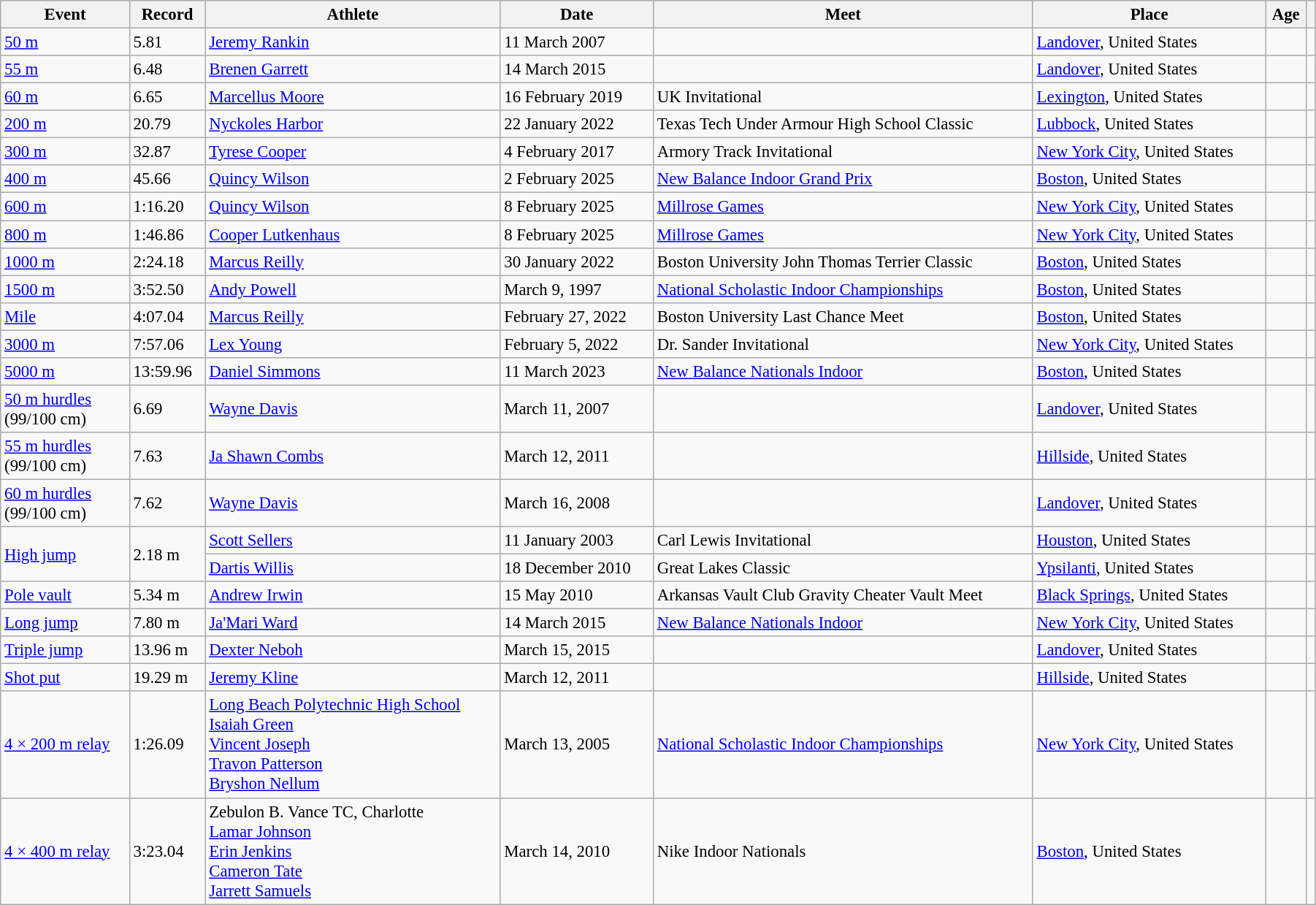<table class=wikitable style="width: 95%; font-size: 95%;">
<tr>
<th>Event</th>
<th>Record</th>
<th>Athlete</th>
<th>Date</th>
<th>Meet</th>
<th>Place</th>
<th>Age</th>
<th></th>
</tr>
<tr>
<td><a href='#'>50 m</a></td>
<td>5.81</td>
<td><a href='#'>Jeremy Rankin</a></td>
<td>11 March 2007</td>
<td></td>
<td><a href='#'>Landover</a>, United States</td>
<td></td>
<td></td>
</tr>
<tr>
<td><a href='#'>55 m</a></td>
<td>6.48</td>
<td><a href='#'>Brenen Garrett</a></td>
<td>14 March 2015</td>
<td></td>
<td><a href='#'>Landover</a>, United States</td>
<td></td>
<td></td>
</tr>
<tr>
<td><a href='#'>60 m</a></td>
<td>6.65</td>
<td><a href='#'>Marcellus Moore</a></td>
<td>16 February 2019</td>
<td>UK Invitational</td>
<td><a href='#'>Lexington</a>, United States</td>
<td></td>
<td></td>
</tr>
<tr>
<td><a href='#'>200 m</a></td>
<td>20.79</td>
<td><a href='#'>Nyckoles Harbor</a></td>
<td>22 January 2022</td>
<td>Texas Tech Under Armour High School Classic</td>
<td><a href='#'>Lubbock</a>, United States</td>
<td></td>
<td></td>
</tr>
<tr>
<td><a href='#'>300 m</a></td>
<td>32.87</td>
<td><a href='#'>Tyrese Cooper</a></td>
<td>4 February 2017</td>
<td>Armory Track Invitational</td>
<td><a href='#'>New York City</a>, United States</td>
<td></td>
<td></td>
</tr>
<tr>
<td><a href='#'>400 m</a></td>
<td>45.66</td>
<td><a href='#'>Quincy Wilson</a></td>
<td>2 February 2025</td>
<td><a href='#'>New Balance Indoor Grand Prix</a></td>
<td><a href='#'>Boston</a>, United States</td>
<td></td>
<td></td>
</tr>
<tr>
<td><a href='#'>600 m</a></td>
<td>1:16.20</td>
<td><a href='#'>Quincy Wilson</a></td>
<td>8 February 2025</td>
<td><a href='#'>Millrose Games</a></td>
<td><a href='#'>New York City</a>, United States</td>
<td></td>
<td></td>
</tr>
<tr>
<td><a href='#'>800 m</a></td>
<td>1:46.86</td>
<td><a href='#'>Cooper Lutkenhaus</a></td>
<td>8 February 2025</td>
<td><a href='#'>Millrose Games</a></td>
<td><a href='#'>New York City</a>, United States</td>
<td></td>
<td></td>
</tr>
<tr>
<td><a href='#'>1000 m</a></td>
<td>2:24.18</td>
<td><a href='#'>Marcus Reilly</a></td>
<td>30 January 2022</td>
<td>Boston University John Thomas Terrier Classic</td>
<td><a href='#'>Boston</a>, United States</td>
<td></td>
<td></td>
</tr>
<tr>
<td><a href='#'>1500 m</a></td>
<td>3:52.50</td>
<td><a href='#'>Andy Powell</a></td>
<td>March 9, 1997</td>
<td><a href='#'>National Scholastic Indoor Championships</a></td>
<td><a href='#'>Boston</a>, United States</td>
<td></td>
<td></td>
</tr>
<tr>
<td><a href='#'>Mile</a></td>
<td>4:07.04</td>
<td><a href='#'>Marcus Reilly</a></td>
<td>February 27, 2022</td>
<td>Boston University Last Chance Meet</td>
<td><a href='#'>Boston</a>, United States</td>
<td></td>
<td></td>
</tr>
<tr>
<td><a href='#'>3000 m</a></td>
<td>7:57.06</td>
<td><a href='#'>Lex Young</a></td>
<td>February 5, 2022</td>
<td>Dr. Sander Invitational</td>
<td><a href='#'>New York City</a>, United States</td>
<td></td>
<td></td>
</tr>
<tr>
<td><a href='#'>5000 m</a></td>
<td>13:59.96</td>
<td><a href='#'>Daniel Simmons</a></td>
<td>11 March 2023</td>
<td><a href='#'>New Balance Nationals Indoor</a></td>
<td><a href='#'>Boston</a>, United States</td>
<td></td>
<td></td>
</tr>
<tr>
<td><a href='#'>50 m hurdles</a><br>(99/100 cm)</td>
<td>6.69</td>
<td><a href='#'>Wayne Davis</a></td>
<td>March 11, 2007</td>
<td></td>
<td><a href='#'>Landover</a>, United States</td>
<td></td>
<td></td>
</tr>
<tr>
<td><a href='#'>55 m hurdles</a><br>(99/100 cm)</td>
<td>7.63</td>
<td><a href='#'>Ja Shawn Combs</a></td>
<td>March 12, 2011</td>
<td></td>
<td><a href='#'>Hillside</a>, United States</td>
<td></td>
<td></td>
</tr>
<tr>
<td><a href='#'>60 m hurdles</a><br>(99/100 cm)</td>
<td>7.62</td>
<td><a href='#'>Wayne Davis</a></td>
<td>March 16, 2008</td>
<td></td>
<td><a href='#'>Landover</a>, United States</td>
<td></td>
<td></td>
</tr>
<tr>
<td rowspan=2><a href='#'>High jump</a></td>
<td rowspan=2>2.18 m</td>
<td><a href='#'>Scott Sellers</a></td>
<td>11 January 2003</td>
<td>Carl Lewis Invitational</td>
<td><a href='#'>Houston</a>, United States</td>
<td></td>
<td></td>
</tr>
<tr>
<td><a href='#'>Dartis Willis</a></td>
<td>18 December 2010</td>
<td>Great Lakes Classic</td>
<td><a href='#'>Ypsilanti</a>, United States</td>
<td></td>
<td></td>
</tr>
<tr>
<td><a href='#'>Pole vault</a></td>
<td>5.34 m</td>
<td><a href='#'>Andrew Irwin</a></td>
<td>15 May 2010</td>
<td>Arkansas Vault Club Gravity Cheater Vault Meet</td>
<td><a href='#'>Black Springs</a>, United States</td>
<td></td>
<td></td>
</tr>
<tr>
<td><a href='#'>Long jump</a></td>
<td>7.80 m</td>
<td><a href='#'>Ja'Mari Ward</a></td>
<td>14 March 2015</td>
<td><a href='#'>New Balance Nationals Indoor</a></td>
<td><a href='#'>New York City</a>, United States</td>
<td></td>
<td></td>
</tr>
<tr>
<td><a href='#'>Triple jump</a></td>
<td>13.96 m</td>
<td><a href='#'>Dexter Neboh</a></td>
<td>March 15, 2015</td>
<td></td>
<td><a href='#'>Landover</a>, United States</td>
<td></td>
<td></td>
</tr>
<tr>
<td><a href='#'>Shot put</a></td>
<td>19.29 m</td>
<td><a href='#'>Jeremy Kline</a></td>
<td>March 12, 2011</td>
<td></td>
<td><a href='#'>Hillside</a>, United States</td>
<td></td>
<td></td>
</tr>
<tr>
<td><a href='#'>4 × 200 m relay</a></td>
<td>1:26.09</td>
<td><a href='#'>Long Beach Polytechnic High School</a><br><a href='#'>Isaiah Green</a><br><a href='#'>Vincent Joseph</a><br><a href='#'>Travon Patterson</a><br><a href='#'>Bryshon Nellum</a></td>
<td>March 13, 2005</td>
<td><a href='#'>National Scholastic Indoor Championships</a></td>
<td><a href='#'>New York City</a>, United States</td>
<td><br><br><br></td>
<td></td>
</tr>
<tr>
<td><a href='#'>4 × 400 m relay</a></td>
<td>3:23.04</td>
<td>Zebulon B. Vance TC, Charlotte<br><a href='#'>Lamar Johnson</a><br><a href='#'>Erin Jenkins</a><br><a href='#'>Cameron Tate</a><br><a href='#'>Jarrett Samuels</a></td>
<td>March 14, 2010</td>
<td>Nike Indoor Nationals</td>
<td><a href='#'>Boston</a>, United States</td>
<td></td>
<td></td>
</tr>
</table>
